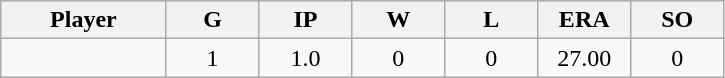<table class="wikitable sortable">
<tr>
<th bgcolor="#DDDDFF" width="16%">Player</th>
<th bgcolor="#DDDDFF" width="9%">G</th>
<th bgcolor="#DDDDFF" width="9%">IP</th>
<th bgcolor="#DDDDFF" width="9%">W</th>
<th bgcolor="#DDDDFF" width="9%">L</th>
<th bgcolor="#DDDDFF" width="9%">ERA</th>
<th bgcolor="#DDDDFF" width="9%">SO</th>
</tr>
<tr align="center">
<td></td>
<td>1</td>
<td>1.0</td>
<td>0</td>
<td>0</td>
<td>27.00</td>
<td>0</td>
</tr>
</table>
